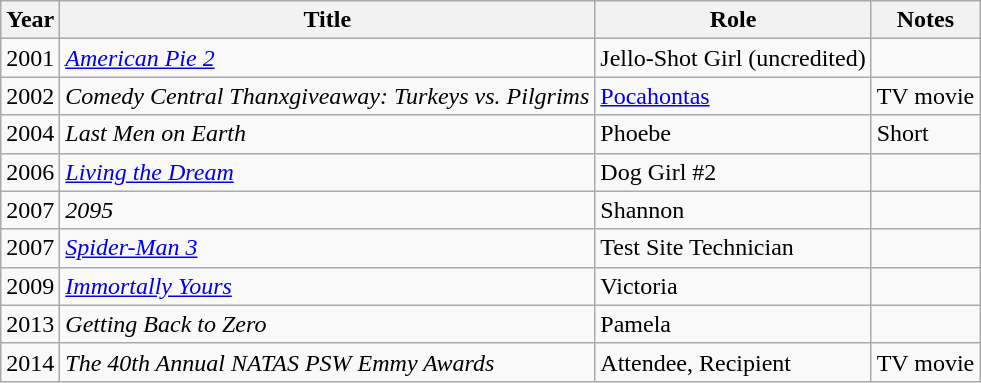<table class="wikitable sortable">
<tr>
<th>Year</th>
<th>Title</th>
<th>Role</th>
<th class="unsortable">Notes</th>
</tr>
<tr>
<td>2001</td>
<td><em><a href='#'>American Pie 2</a></em></td>
<td>Jello-Shot Girl (uncredited)</td>
<td></td>
</tr>
<tr>
<td>2002</td>
<td><em>Comedy Central Thanxgiveaway: Turkeys vs. Pilgrims</em></td>
<td><a href='#'>Pocahontas</a></td>
<td>TV movie</td>
</tr>
<tr>
<td>2004</td>
<td><em>Last Men on Earth</em></td>
<td>Phoebe</td>
<td>Short</td>
</tr>
<tr>
<td>2006</td>
<td><em><a href='#'>Living the Dream</a></em></td>
<td>Dog Girl #2</td>
<td></td>
</tr>
<tr>
<td>2007</td>
<td><em>2095</em></td>
<td>Shannon</td>
<td></td>
</tr>
<tr>
<td>2007</td>
<td><em><a href='#'>Spider-Man 3</a></em></td>
<td>Test Site Technician</td>
<td></td>
</tr>
<tr>
<td>2009</td>
<td><em><a href='#'>Immortally Yours</a></em></td>
<td>Victoria</td>
<td></td>
</tr>
<tr>
<td>2013</td>
<td><em>Getting Back to Zero</em></td>
<td>Pamela</td>
<td></td>
</tr>
<tr>
<td>2014</td>
<td><em>The 40th Annual NATAS PSW Emmy Awards</em></td>
<td>Attendee, Recipient</td>
<td>TV movie</td>
</tr>
</table>
